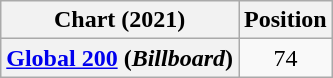<table class="wikitable plainrowheaders" style="text-align:center">
<tr>
<th scope="col">Chart (2021)</th>
<th scope="col">Position</th>
</tr>
<tr>
<th scope="row"><a href='#'>Global 200</a> (<em>Billboard</em>)</th>
<td>74</td>
</tr>
</table>
